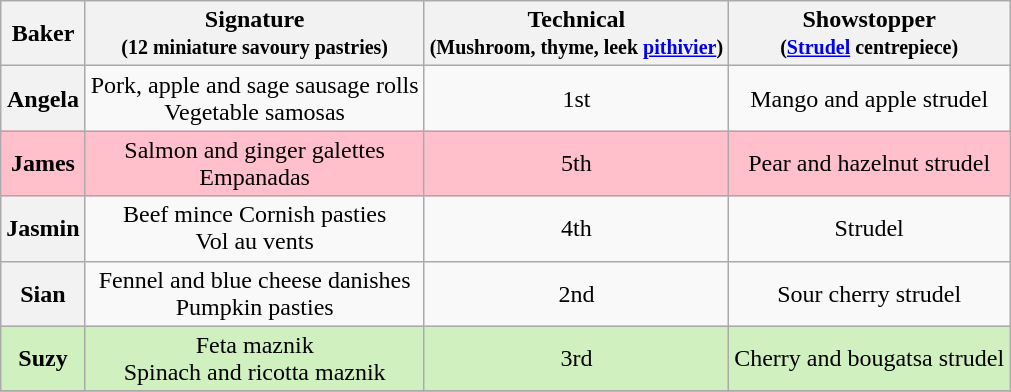<table class="wikitable sortable" style="text-align:center">
<tr>
<th>Baker</th>
<th class="unsortable">Signature<br><small>(12 miniature savoury pastries)</small></th>
<th>Technical<br><small>(Mushroom, thyme, leek <a href='#'>pithivier</a>)</small></th>
<th class="unsortable">Showstopper<br><small>(<a href='#'>Strudel</a> centrepiece)</small></th>
</tr>
<tr>
<th>Angela</th>
<td>Pork, apple and sage sausage rolls<br>Vegetable samosas</td>
<td>1st</td>
<td>Mango and apple strudel</td>
</tr>
<tr style="background:Pink;">
<th style="background:Pink;">James</th>
<td>Salmon and ginger galettes<br>Empanadas</td>
<td>5th</td>
<td>Pear and hazelnut strudel</td>
</tr>
<tr>
<th>Jasmin</th>
<td>Beef mince Cornish pasties<br>Vol au vents</td>
<td>4th</td>
<td>Strudel</td>
</tr>
<tr>
<th>Sian</th>
<td>Fennel and blue cheese danishes<br>Pumpkin pasties</td>
<td>2nd</td>
<td>Sour cherry strudel</td>
</tr>
<tr style="background:#d0f0c0;">
<th style="background:#d0f0c0;">Suzy</th>
<td>Feta maznik<br>Spinach and ricotta maznik</td>
<td>3rd</td>
<td>Cherry and bougatsa strudel</td>
</tr>
<tr>
</tr>
</table>
